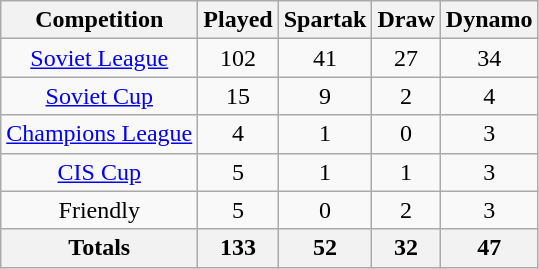<table class="wikitable" bgcolor="#f7f8ff" style="text-align:center">
<tr>
<th>Competition</th>
<th>Played</th>
<th>Spartak</th>
<th>Draw</th>
<th>Dynamo</th>
</tr>
<tr>
<td><a href='#'>Soviet League</a></td>
<td>102</td>
<td>41</td>
<td>27</td>
<td>34</td>
</tr>
<tr>
<td><a href='#'>Soviet Cup</a></td>
<td>15</td>
<td>9</td>
<td>2</td>
<td>4</td>
</tr>
<tr>
<td><a href='#'>Champions League</a></td>
<td>4</td>
<td>1</td>
<td>0</td>
<td>3</td>
</tr>
<tr>
<td><a href='#'>CIS Cup</a></td>
<td>5</td>
<td>1</td>
<td>1</td>
<td>3</td>
</tr>
<tr>
<td>Friendly</td>
<td>5</td>
<td>0</td>
<td>2</td>
<td>3</td>
</tr>
<tr class="sortbottom">
<th>Totals</th>
<th>133</th>
<th>52</th>
<th>32</th>
<th>47</th>
</tr>
</table>
